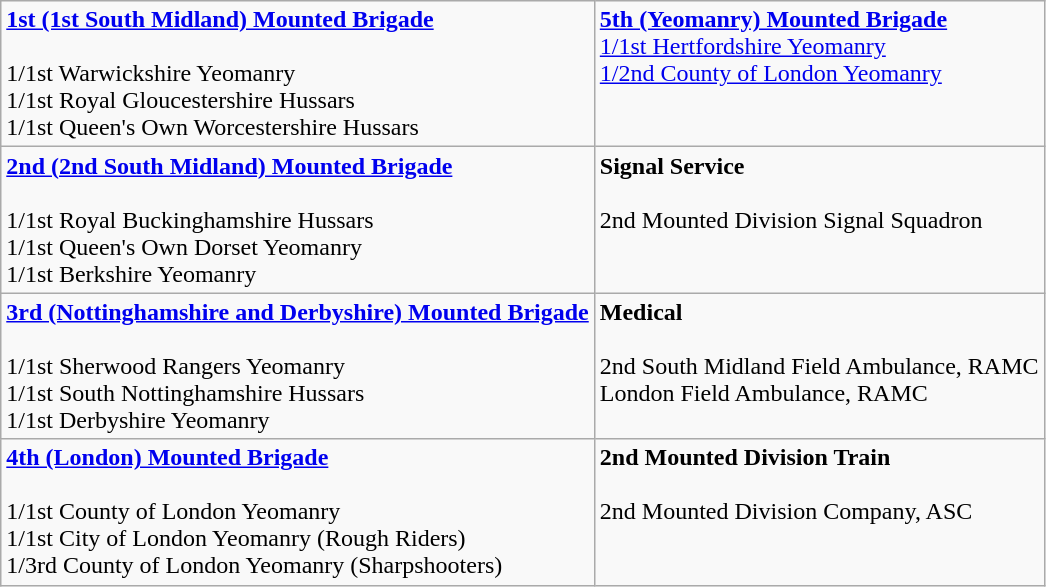<table class="wikitable" border="1">
<tr>
<td valign=top><strong><a href='#'>1st (1st South Midland) Mounted Brigade</a></strong><br><br>1/1st Warwickshire Yeomanry<br>
1/1st Royal Gloucestershire Hussars<br>
1/1st Queen's Own Worcestershire Hussars</td>
<td valign=top><strong><a href='#'>5th (Yeomanry) Mounted Brigade</a></strong><br><a href='#'>1/1st Hertfordshire Yeomanry</a><br>
<a href='#'>1/2nd County of London Yeomanry</a></td>
</tr>
<tr>
<td valign=top><strong><a href='#'>2nd (2nd South Midland) Mounted Brigade</a></strong><br><br>1/1st Royal Buckinghamshire Hussars<br>
1/1st Queen's Own Dorset Yeomanry<br>
1/1st Berkshire Yeomanry</td>
<td valign=top><strong>Signal Service</strong><br><br>2nd Mounted Division Signal Squadron</td>
</tr>
<tr>
<td valign=top><strong><a href='#'>3rd (Nottinghamshire and Derbyshire) Mounted Brigade</a></strong><br><br>1/1st Sherwood Rangers Yeomanry<br>
1/1st South Nottinghamshire Hussars<br>
1/1st Derbyshire Yeomanry</td>
<td valign=top><strong>Medical</strong><br><br>2nd South Midland Field Ambulance, RAMC<br>
London Field Ambulance, RAMC</td>
</tr>
<tr>
<td valign=top><strong><a href='#'>4th (London) Mounted Brigade</a></strong><br><br>1/1st County of London Yeomanry<br>
1/1st City of London Yeomanry (Rough Riders)<br>
1/3rd County of London Yeomanry (Sharpshooters)</td>
<td valign=top><strong>2nd Mounted Division Train</strong><br><br>2nd Mounted Division Company, ASC</td>
</tr>
</table>
